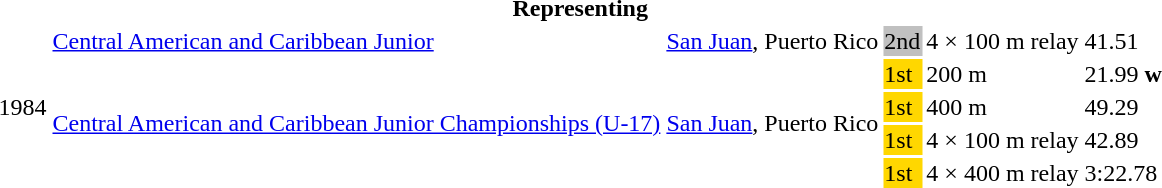<table>
<tr>
<th colspan=6>Representing </th>
</tr>
<tr>
<td rowspan=5>1984</td>
<td><a href='#'>Central American and Caribbean Junior</a></td>
<td><a href='#'>San Juan</a>, Puerto Rico</td>
<td style="background:silver;">2nd</td>
<td>4 × 100 m relay</td>
<td>41.51</td>
</tr>
<tr>
<td rowspan=4><a href='#'>Central American and Caribbean Junior Championships (U-17)</a></td>
<td rowspan=4><a href='#'>San Juan</a>, Puerto Rico</td>
<td bgcolor=gold>1st</td>
<td>200 m</td>
<td>21.99 <strong>w</strong></td>
</tr>
<tr>
<td bgcolor=gold>1st</td>
<td>400 m</td>
<td>49.29</td>
</tr>
<tr>
<td bgcolor=gold>1st</td>
<td>4 × 100 m relay</td>
<td>42.89</td>
</tr>
<tr>
<td bgcolor=gold>1st</td>
<td>4 × 400 m relay</td>
<td>3:22.78</td>
</tr>
</table>
